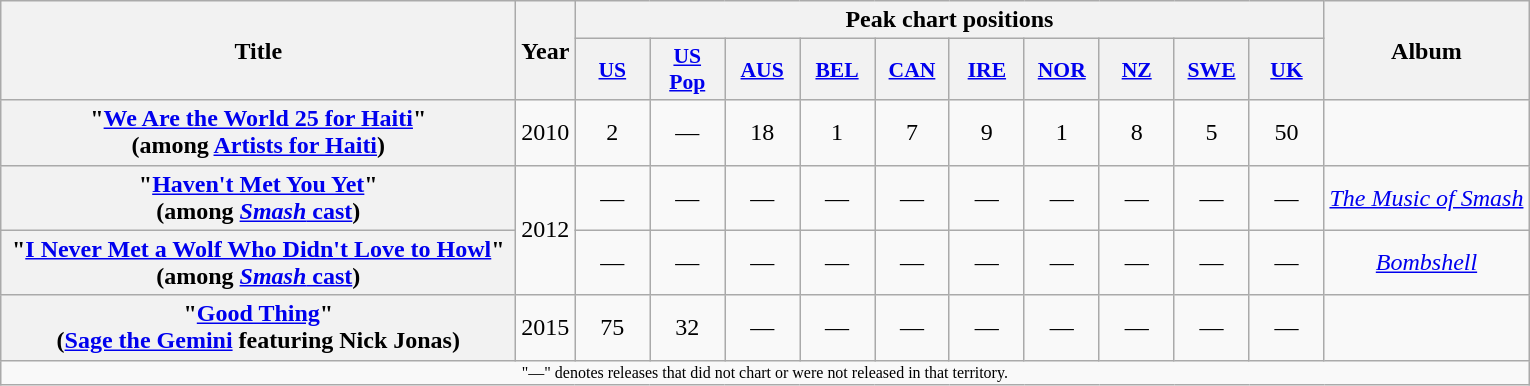<table class="wikitable plainrowheaders" style="text-align:center;">
<tr>
<th scope="col" rowspan="2" style="width:21em;">Title</th>
<th scope="col" rowspan="2">Year</th>
<th scope="col" colspan="10">Peak chart positions</th>
<th scope="col" rowspan="2">Album</th>
</tr>
<tr>
<th scope="col" style="width:3em;font-size:90%;"><a href='#'>US</a><br></th>
<th scope="col" style="width:3em;font-size:90%;"><a href='#'>US<br>Pop</a><br></th>
<th scope="col" style="width:3em;font-size:90%;"><a href='#'>AUS</a><br></th>
<th scope="col" style="width:3em;font-size:90%;"><a href='#'>BEL</a><br></th>
<th scope="col" style="width:3em;font-size:90%;"><a href='#'>CAN</a><br></th>
<th scope="col" style="width:3em;font-size:90%;"><a href='#'>IRE</a><br></th>
<th scope="col" style="width:3em;font-size:90%;"><a href='#'>NOR</a><br></th>
<th scope="col" style="width:3em;font-size:90%;"><a href='#'>NZ</a><br></th>
<th scope="col" style="width:3em;font-size:90%;"><a href='#'>SWE</a><br></th>
<th scope="col" style="width:3em;font-size:90%;"><a href='#'>UK</a><br></th>
</tr>
<tr>
<th scope="row">"<a href='#'>We Are the World 25 for Haiti</a>"<br><span>(among <a href='#'>Artists for Haiti</a>)</span></th>
<td>2010</td>
<td>2</td>
<td>—</td>
<td>18</td>
<td>1</td>
<td>7</td>
<td>9</td>
<td>1</td>
<td>8</td>
<td>5</td>
<td>50</td>
<td></td>
</tr>
<tr>
<th scope="row">"<a href='#'>Haven't Met You Yet</a>"<br><span>(among <a href='#'><em>Smash</em> cast</a>)</span></th>
<td rowspan="2">2012</td>
<td>—</td>
<td>—</td>
<td>—</td>
<td>—</td>
<td>—</td>
<td>—</td>
<td>—</td>
<td>—</td>
<td>—</td>
<td>—</td>
<td><em><a href='#'>The Music of Smash</a></em></td>
</tr>
<tr>
<th scope="row">"<a href='#'>I Never Met a Wolf Who Didn't Love to Howl</a>"<br><span>(among <a href='#'><em>Smash</em> cast</a>)</span></th>
<td>—</td>
<td>—</td>
<td>—</td>
<td>—</td>
<td>—</td>
<td>—</td>
<td>—</td>
<td>—</td>
<td>—</td>
<td>—</td>
<td><em><a href='#'>Bombshell</a></em></td>
</tr>
<tr>
<th scope="row">"<a href='#'>Good Thing</a>"<br><span>(<a href='#'>Sage the Gemini</a> featuring Nick Jonas)</span></th>
<td>2015</td>
<td>75</td>
<td>32</td>
<td>—</td>
<td>—</td>
<td>—</td>
<td>—</td>
<td>—</td>
<td>—</td>
<td>—</td>
<td>—</td>
<td></td>
</tr>
<tr>
<td align="center" colspan="15" style="font-size:8pt">"—" denotes releases that did not chart or were not released in that territory.</td>
</tr>
</table>
